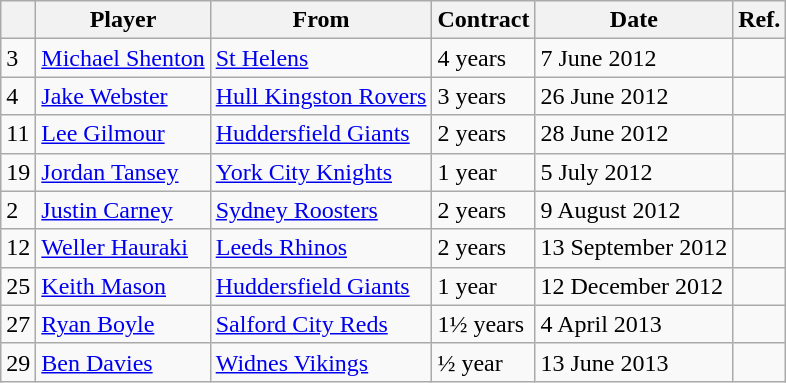<table class="wikitable defaultleft col1center">
<tr>
<th></th>
<th>Player</th>
<th>From</th>
<th>Contract</th>
<th>Date</th>
<th>Ref.</th>
</tr>
<tr>
<td>3</td>
<td> <a href='#'>Michael Shenton</a></td>
<td> <a href='#'>St Helens</a></td>
<td>4 years</td>
<td>7 June 2012</td>
<td></td>
</tr>
<tr>
<td>4</td>
<td> <a href='#'>Jake Webster</a></td>
<td> <a href='#'>Hull Kingston Rovers</a></td>
<td>3 years</td>
<td>26 June 2012</td>
<td></td>
</tr>
<tr>
<td>11</td>
<td> <a href='#'>Lee Gilmour</a></td>
<td> <a href='#'>Huddersfield Giants</a></td>
<td>2 years</td>
<td>28 June 2012</td>
<td></td>
</tr>
<tr>
<td>19</td>
<td> <a href='#'>Jordan Tansey</a></td>
<td> <a href='#'>York City Knights</a></td>
<td>1 year</td>
<td>5 July 2012</td>
<td></td>
</tr>
<tr>
<td>2</td>
<td> <a href='#'>Justin Carney</a></td>
<td> <a href='#'>Sydney Roosters</a></td>
<td>2 years</td>
<td>9 August 2012</td>
<td></td>
</tr>
<tr>
<td>12</td>
<td> <a href='#'>Weller Hauraki</a></td>
<td> <a href='#'>Leeds Rhinos</a></td>
<td>2 years</td>
<td>13 September 2012</td>
<td></td>
</tr>
<tr>
<td>25</td>
<td> <a href='#'>Keith Mason</a></td>
<td> <a href='#'>Huddersfield Giants</a></td>
<td>1 year</td>
<td>12 December 2012</td>
<td></td>
</tr>
<tr>
<td>27</td>
<td> <a href='#'>Ryan Boyle</a></td>
<td> <a href='#'>Salford City Reds</a></td>
<td>1½ years</td>
<td>4 April 2013</td>
<td></td>
</tr>
<tr>
<td>29</td>
<td> <a href='#'>Ben Davies</a></td>
<td> <a href='#'>Widnes Vikings</a></td>
<td>½ year</td>
<td>13 June 2013</td>
<td></td>
</tr>
</table>
